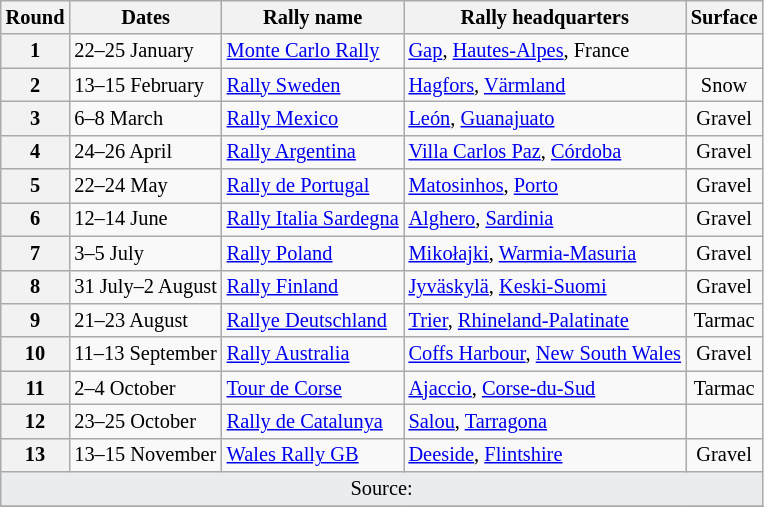<table class="wikitable" style="font-size: 85%;">
<tr>
<th>Round</th>
<th>Dates</th>
<th>Rally name</th>
<th>Rally headquarters</th>
<th>Surface</th>
</tr>
<tr>
<th>1</th>
<td>22–25 January</td>
<td> <a href='#'>Monte Carlo Rally</a></td>
<td><a href='#'>Gap</a>, <a href='#'>Hautes-Alpes</a>, France</td>
<td align="center"></td>
</tr>
<tr>
<th>2</th>
<td>13–15 February</td>
<td> <a href='#'>Rally Sweden</a></td>
<td><a href='#'>Hagfors</a>, <a href='#'>Värmland</a></td>
<td align="center">Snow</td>
</tr>
<tr>
<th>3</th>
<td>6–8 March</td>
<td> <a href='#'>Rally Mexico</a></td>
<td><a href='#'>León</a>, <a href='#'>Guanajuato</a></td>
<td align="center">Gravel</td>
</tr>
<tr>
<th>4</th>
<td>24–26 April</td>
<td> <a href='#'>Rally Argentina</a></td>
<td><a href='#'>Villa Carlos Paz</a>, <a href='#'>Córdoba</a></td>
<td align="center">Gravel</td>
</tr>
<tr>
<th>5</th>
<td>22–24 May</td>
<td> <a href='#'>Rally de Portugal</a></td>
<td><a href='#'>Matosinhos</a>, <a href='#'>Porto</a></td>
<td align="center">Gravel</td>
</tr>
<tr>
<th>6</th>
<td>12–14 June</td>
<td nowrap> <a href='#'>Rally Italia Sardegna</a></td>
<td><a href='#'>Alghero</a>, <a href='#'>Sardinia</a></td>
<td align="center">Gravel</td>
</tr>
<tr>
<th>7</th>
<td>3–5 July</td>
<td> <a href='#'>Rally Poland</a></td>
<td><a href='#'>Mikołajki</a>, <a href='#'>Warmia-Masuria</a></td>
<td align="center">Gravel</td>
</tr>
<tr>
<th>8</th>
<td>31 July–2 August</td>
<td> <a href='#'>Rally Finland</a></td>
<td><a href='#'>Jyväskylä</a>, <a href='#'>Keski-Suomi</a></td>
<td align="center">Gravel</td>
</tr>
<tr>
<th>9</th>
<td>21–23 August</td>
<td> <a href='#'>Rallye Deutschland</a></td>
<td><a href='#'>Trier</a>, <a href='#'>Rhineland-Palatinate</a></td>
<td align="center">Tarmac</td>
</tr>
<tr>
<th>10</th>
<td nowrap>11–13 September</td>
<td> <a href='#'>Rally Australia</a></td>
<td nowrap><a href='#'>Coffs Harbour</a>, <a href='#'>New South Wales</a></td>
<td align="center">Gravel</td>
</tr>
<tr>
<th>11</th>
<td>2–4 October</td>
<td> <a href='#'>Tour de Corse</a></td>
<td><a href='#'>Ajaccio</a>, <a href='#'>Corse-du-Sud</a></td>
<td align="center">Tarmac</td>
</tr>
<tr>
<th>12</th>
<td>23–25 October</td>
<td> <a href='#'>Rally de Catalunya</a></td>
<td><a href='#'>Salou</a>, <a href='#'>Tarragona</a></td>
<td align="center"></td>
</tr>
<tr>
<th>13</th>
<td>13–15 November</td>
<td> <a href='#'>Wales Rally GB</a></td>
<td><a href='#'>Deeside</a>, <a href='#'>Flintshire</a></td>
<td align="center">Gravel</td>
</tr>
<tr>
<td style="background-color:#EAECF0; text-align:center" colspan="6">Source:</td>
</tr>
<tr>
</tr>
</table>
